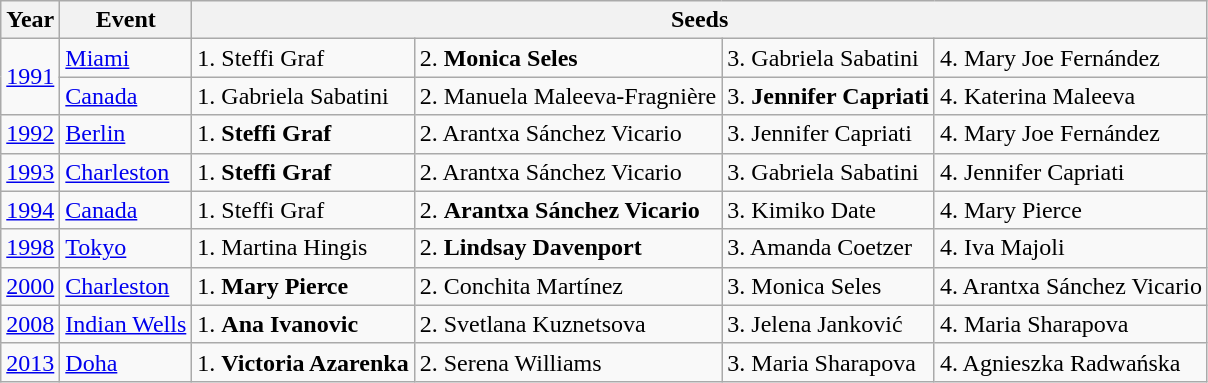<table class="wikitable nowrap">
<tr>
<th scope="col">Year</th>
<th scope="col">Event</th>
<th scope="col" colspan="4">Seeds</th>
</tr>
<tr>
<td rowspan="2"><a href='#'>1991</a></td>
<td><a href='#'>Miami</a></td>
<td>1.  Steffi Graf</td>
<td>2.  <strong>Monica Seles</strong></td>
<td>3.  Gabriela Sabatini</td>
<td>4.  Mary Joe Fernández</td>
</tr>
<tr>
<td><a href='#'>Canada</a></td>
<td>1.  Gabriela Sabatini</td>
<td>2.  Manuela Maleeva-Fragnière</td>
<td>3.  <strong>Jennifer Capriati</strong></td>
<td>4.  Katerina Maleeva</td>
</tr>
<tr>
<td><a href='#'>1992</a></td>
<td><a href='#'>Berlin</a></td>
<td>1.  <strong>Steffi Graf</strong></td>
<td>2.  Arantxa Sánchez Vicario</td>
<td>3.  Jennifer Capriati</td>
<td>4.  Mary Joe Fernández</td>
</tr>
<tr>
<td><a href='#'>1993</a></td>
<td><a href='#'>Charleston</a></td>
<td>1.  <strong>Steffi Graf</strong></td>
<td>2.  Arantxa Sánchez Vicario</td>
<td>3.  Gabriela Sabatini</td>
<td>4.  Jennifer Capriati</td>
</tr>
<tr>
<td><a href='#'>1994</a></td>
<td><a href='#'>Canada</a></td>
<td>1.  Steffi Graf</td>
<td>2.  <strong>Arantxa Sánchez Vicario</strong></td>
<td>3.  Kimiko Date</td>
<td>4.  Mary Pierce</td>
</tr>
<tr>
<td><a href='#'>1998</a></td>
<td><a href='#'>Tokyo</a></td>
<td>1.  Martina Hingis</td>
<td>2.  <strong>Lindsay Davenport</strong></td>
<td>3.  Amanda Coetzer</td>
<td>4.  Iva Majoli</td>
</tr>
<tr>
<td><a href='#'>2000</a></td>
<td><a href='#'>Charleston</a></td>
<td>1.  <strong>Mary Pierce</strong></td>
<td>2.  Conchita Martínez</td>
<td>3.  Monica Seles</td>
<td>4.  Arantxa Sánchez Vicario</td>
</tr>
<tr>
<td><a href='#'>2008</a></td>
<td><a href='#'>Indian Wells</a></td>
<td>1.  <strong>Ana Ivanovic</strong></td>
<td>2.  Svetlana Kuznetsova</td>
<td>3.  Jelena Janković</td>
<td>4.  Maria Sharapova</td>
</tr>
<tr>
<td><a href='#'>2013</a></td>
<td><a href='#'>Doha</a></td>
<td>1.  <strong>Victoria Azarenka</strong></td>
<td>2.  Serena Williams</td>
<td>3.  Maria Sharapova</td>
<td>4.  Agnieszka Radwańska</td>
</tr>
</table>
